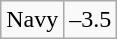<table class="wikitable" style="border: none;">
<tr align="center">
</tr>
<tr align="center">
<td>Navy</td>
<td>–3.5</td>
</tr>
</table>
